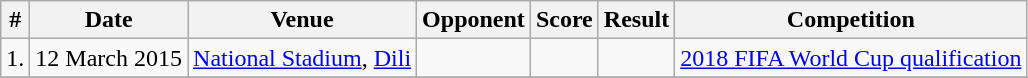<table class="wikitable">
<tr>
<th>#</th>
<th>Date</th>
<th>Venue</th>
<th>Opponent</th>
<th>Score</th>
<th>Result</th>
<th>Competition</th>
</tr>
<tr>
<td>1.</td>
<td>12 March 2015</td>
<td><a href='#'>National Stadium</a>, <a href='#'>Dili</a></td>
<td></td>
<td></td>
<td></td>
<td><a href='#'>2018 FIFA World Cup qualification</a></td>
</tr>
<tr>
</tr>
</table>
